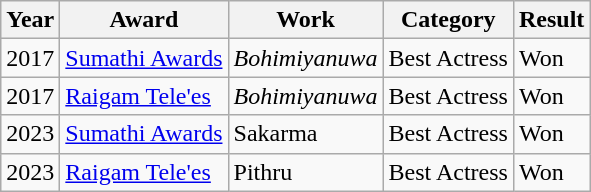<table class="wikitable">
<tr>
<th>Year</th>
<th>Award</th>
<th>Work</th>
<th>Category</th>
<th>Result</th>
</tr>
<tr>
<td>2017</td>
<td><a href='#'>Sumathi Awards</a></td>
<td><em>Bohimiyanuwa</em></td>
<td>Best Actress</td>
<td>Won</td>
</tr>
<tr>
<td>2017</td>
<td><a href='#'>Raigam Tele'es</a></td>
<td><em>Bohimiyanuwa</em></td>
<td>Best Actress</td>
<td>Won</td>
</tr>
<tr>
<td>2023</td>
<td><a href='#'>Sumathi Awards</a></td>
<td>Sakarma</td>
<td>Best Actress</td>
<td>Won</td>
</tr>
<tr>
<td>2023</td>
<td><a href='#'>Raigam Tele'es</a></td>
<td>Pithru</td>
<td>Best Actress</td>
<td>Won</td>
</tr>
</table>
